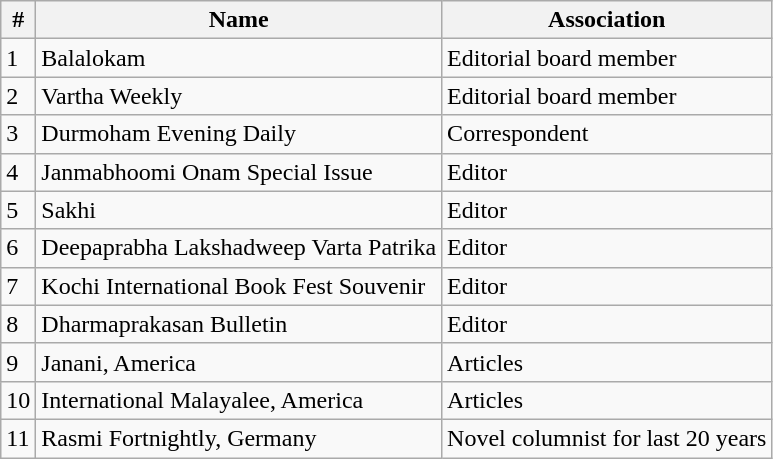<table class="wikitable sortable">
<tr>
<th>#</th>
<th>Name</th>
<th>Association</th>
</tr>
<tr>
<td>1</td>
<td>Balalokam</td>
<td>Editorial board member</td>
</tr>
<tr>
<td>2</td>
<td>Vartha Weekly</td>
<td>Editorial board member</td>
</tr>
<tr>
<td>3</td>
<td>Durmoham Evening Daily</td>
<td>Correspondent</td>
</tr>
<tr>
<td>4</td>
<td>Janmabhoomi Onam Special Issue</td>
<td>Editor</td>
</tr>
<tr>
<td>5</td>
<td>Sakhi</td>
<td>Editor</td>
</tr>
<tr>
<td>6</td>
<td>Deepaprabha Lakshadweep Varta Patrika</td>
<td>Editor</td>
</tr>
<tr>
<td>7</td>
<td>Kochi International Book Fest Souvenir</td>
<td>Editor</td>
</tr>
<tr>
<td>8</td>
<td>Dharmaprakasan Bulletin</td>
<td>Editor</td>
</tr>
<tr>
<td>9</td>
<td>Janani, America</td>
<td>Articles</td>
</tr>
<tr>
<td>10</td>
<td>International Malayalee, America</td>
<td>Articles</td>
</tr>
<tr>
<td>11</td>
<td>Rasmi Fortnightly, Germany</td>
<td>Novel columnist for last 20 years</td>
</tr>
</table>
